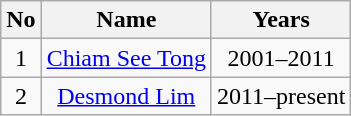<table class="wikitable" style="text-align:center;">
<tr>
<th>No</th>
<th>Name</th>
<th>Years</th>
</tr>
<tr>
<td>1</td>
<td><a href='#'>Chiam See Tong</a></td>
<td>2001–2011</td>
</tr>
<tr>
<td>2</td>
<td><a href='#'>Desmond Lim</a></td>
<td>2011–present</td>
</tr>
</table>
